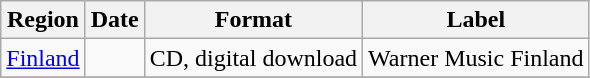<table class=wikitable>
<tr>
<th>Region</th>
<th>Date</th>
<th>Format</th>
<th>Label</th>
</tr>
<tr>
<td><a href='#'>Finland</a></td>
<td></td>
<td>CD, digital download</td>
<td>Warner Music Finland</td>
</tr>
<tr>
</tr>
</table>
